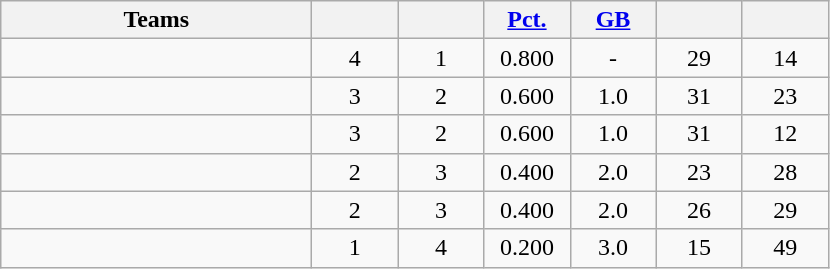<table class="wikitable" style="text-align:center;">
<tr>
<th width=200px>Teams</th>
<th width=50px></th>
<th width=50px></th>
<th width=50px><a href='#'>Pct.</a></th>
<th width=50px><a href='#'>GB</a></th>
<th width=50px></th>
<th width=50px></th>
</tr>
<tr style="background-color:">
<td align="left"></td>
<td>4</td>
<td>1</td>
<td>0.800</td>
<td>-</td>
<td>29</td>
<td>14</td>
</tr>
<tr style="background-color:">
<td align="left"></td>
<td>3</td>
<td>2</td>
<td>0.600</td>
<td>1.0</td>
<td>31</td>
<td>23</td>
</tr>
<tr style="background-color:">
<td align="left"></td>
<td>3</td>
<td>2</td>
<td>0.600</td>
<td>1.0</td>
<td>31</td>
<td>12</td>
</tr>
<tr style="background-color:">
<td align="left"></td>
<td>2</td>
<td>3</td>
<td>0.400</td>
<td>2.0</td>
<td>23</td>
<td>28</td>
</tr>
<tr style="background-color:">
<td align="left"></td>
<td>2</td>
<td>3</td>
<td>0.400</td>
<td>2.0</td>
<td>26</td>
<td>29</td>
</tr>
<tr style="background-color:">
<td align="left"></td>
<td>1</td>
<td>4</td>
<td>0.200</td>
<td>3.0</td>
<td>15</td>
<td>49</td>
</tr>
</table>
